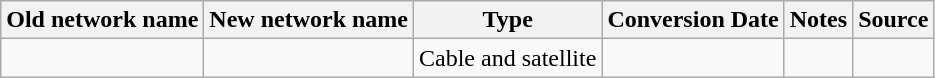<table class="wikitable">
<tr>
<th>Old network name</th>
<th>New network name</th>
<th>Type</th>
<th>Conversion Date</th>
<th>Notes</th>
<th>Source</th>
</tr>
<tr>
<td><a href='#'></a></td>
<td></td>
<td>Cable and satellite</td>
<td></td>
<td></td>
<td></td>
</tr>
</table>
